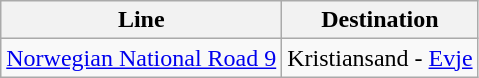<table class="wikitable sortable">
<tr>
<th>Line</th>
<th>Destination</th>
</tr>
<tr>
<td><a href='#'>Norwegian National Road 9</a></td>
<td>Kristiansand - <a href='#'>Evje</a></td>
</tr>
</table>
